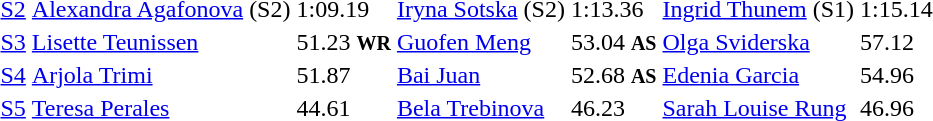<table>
<tr>
<td><a href='#'>S2</a></td>
<td><a href='#'>Alexandra Agafonova</a> (S2)<br></td>
<td>1:09.19</td>
<td><a href='#'>Iryna Sotska</a> (S2)<br></td>
<td>1:13.36</td>
<td><a href='#'>Ingrid Thunem</a> (S1)<br></td>
<td>1:15.14</td>
</tr>
<tr>
<td><a href='#'>S3</a></td>
<td><a href='#'>Lisette Teunissen</a><br></td>
<td>51.23 <small><strong>WR</strong></small></td>
<td><a href='#'>Guofen Meng</a><br></td>
<td>53.04 <small><strong>AS</strong></small></td>
<td><a href='#'>Olga Sviderska</a><br></td>
<td>57.12</td>
</tr>
<tr>
<td><a href='#'>S4</a></td>
<td><a href='#'>Arjola Trimi</a><br></td>
<td>51.87</td>
<td><a href='#'>Bai Juan</a><br></td>
<td>52.68 <small><strong>AS</strong></small></td>
<td><a href='#'>Edenia Garcia</a><br></td>
<td>54.96</td>
</tr>
<tr>
<td><a href='#'>S5</a></td>
<td><a href='#'>Teresa Perales</a><br></td>
<td>44.61</td>
<td><a href='#'>Bela Trebinova</a><br></td>
<td>46.23</td>
<td><a href='#'>Sarah Louise Rung</a><br></td>
<td>46.96</td>
</tr>
</table>
